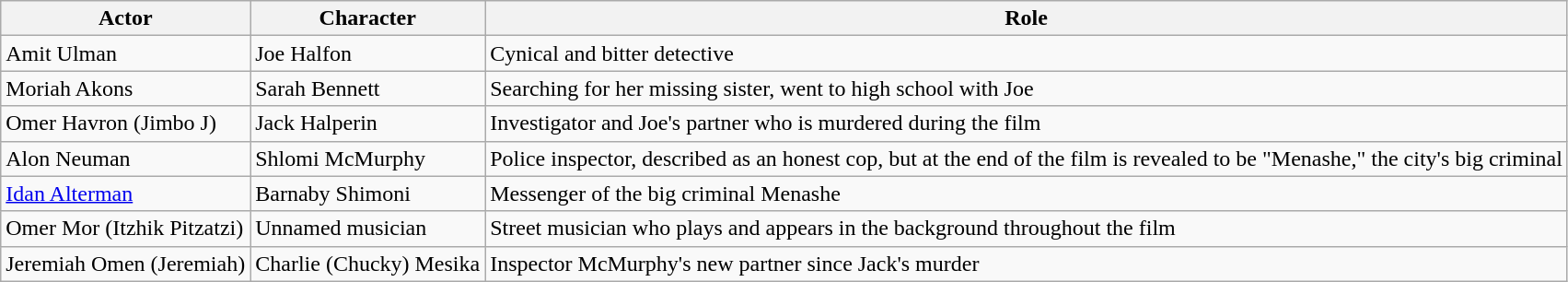<table class="wikitable">
<tr>
<th>Actor</th>
<th>Character</th>
<th>Role</th>
</tr>
<tr>
<td>Amit Ulman</td>
<td>Joe Halfon</td>
<td>Cynical and bitter detective</td>
</tr>
<tr>
<td>Moriah Akons</td>
<td>Sarah Bennett</td>
<td>Searching for her missing sister, went to high school with Joe</td>
</tr>
<tr>
<td>Omer Havron (Jimbo J)</td>
<td>Jack Halperin</td>
<td>Investigator and Joe's partner who is murdered during the film</td>
</tr>
<tr>
<td>Alon Neuman</td>
<td>Shlomi McMurphy</td>
<td>Police inspector, described as an honest cop, but at the end of the film is revealed to be "Menashe," the city's big criminal</td>
</tr>
<tr>
<td><a href='#'>Idan Alterman</a></td>
<td>Barnaby Shimoni</td>
<td>Messenger of the big criminal Menashe</td>
</tr>
<tr>
<td>Omer Mor (Itzhik Pitzatzi)</td>
<td>Unnamed musician</td>
<td>Street musician who plays and appears in the background throughout the film</td>
</tr>
<tr>
<td>Jeremiah Omen (Jeremiah)</td>
<td>Charlie (Chucky) Mesika</td>
<td>Inspector McMurphy's new partner since Jack's murder</td>
</tr>
</table>
